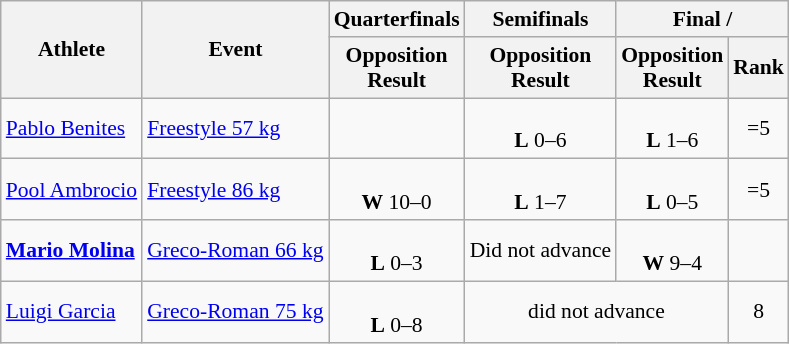<table class="wikitable" border="1" style="font-size:90%">
<tr>
<th rowspan=2>Athlete</th>
<th rowspan=2>Event</th>
<th>Quarterfinals</th>
<th>Semifinals</th>
<th colspan=2>Final / </th>
</tr>
<tr>
<th>Opposition<br>Result</th>
<th>Opposition<br>Result</th>
<th>Opposition<br>Result</th>
<th>Rank</th>
</tr>
<tr align="center">
<td align="left"><a href='#'>Pablo Benites</a></td>
<td align="left"><a href='#'>Freestyle 57 kg</a></td>
<td></td>
<td><br><strong>L</strong> 0–6</td>
<td><br><strong>L</strong> 1–6</td>
<td>=5</td>
</tr>
<tr align="center">
<td align="left"><a href='#'>Pool Ambrocio</a></td>
<td align="left"><a href='#'>Freestyle 86 kg</a></td>
<td><br><strong>W</strong> 10–0</td>
<td><br><strong>L</strong> 1–7</td>
<td><br><strong>L</strong> 0–5</td>
<td>=5</td>
</tr>
<tr align="center">
<td align="left"><strong><a href='#'>Mario Molina</a></strong></td>
<td align="left"><a href='#'>Greco-Roman 66 kg</a></td>
<td><br><strong>L</strong> 0–3</td>
<td>Did not advance</td>
<td><br><strong>W</strong> 9–4</td>
<td></td>
</tr>
<tr align="center">
<td align="left"><a href='#'>Luigi Garcia</a></td>
<td align="left"><a href='#'>Greco-Roman 75 kg</a></td>
<td><br><strong>L</strong> 0–8</td>
<td colspan=2>did not advance</td>
<td>8</td>
</tr>
</table>
